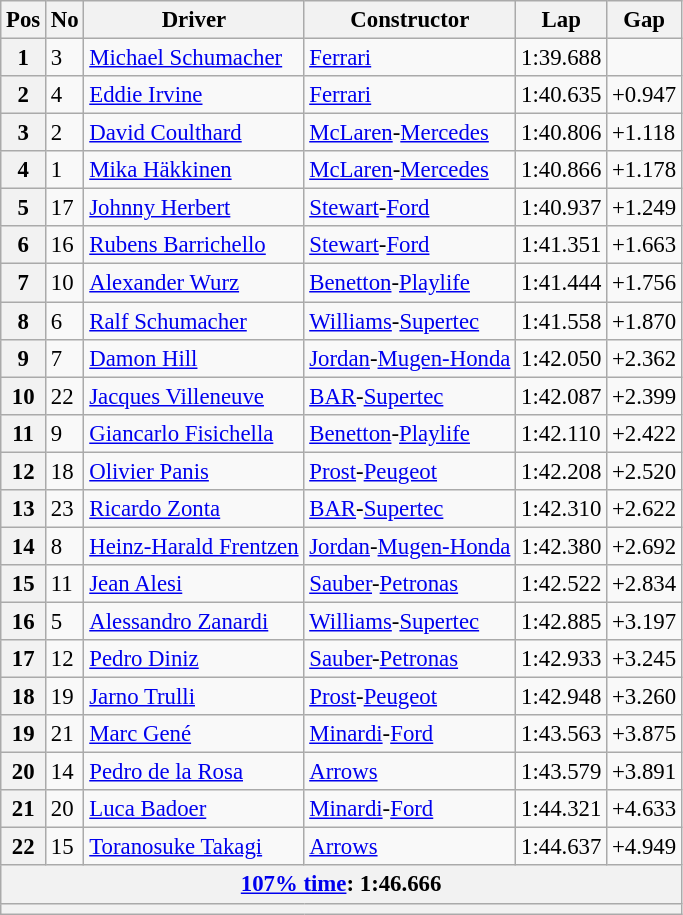<table class="wikitable sortable" style="font-size: 95%;">
<tr>
<th>Pos</th>
<th>No</th>
<th>Driver</th>
<th>Constructor</th>
<th>Lap</th>
<th>Gap</th>
</tr>
<tr>
<th>1</th>
<td>3</td>
<td> <a href='#'>Michael Schumacher</a></td>
<td><a href='#'>Ferrari</a></td>
<td>1:39.688</td>
<td> </td>
</tr>
<tr>
<th>2</th>
<td>4</td>
<td> <a href='#'>Eddie Irvine</a></td>
<td><a href='#'>Ferrari</a></td>
<td>1:40.635</td>
<td>+0.947</td>
</tr>
<tr>
<th>3</th>
<td>2</td>
<td> <a href='#'>David Coulthard</a></td>
<td><a href='#'>McLaren</a>-<a href='#'>Mercedes</a></td>
<td>1:40.806</td>
<td>+1.118</td>
</tr>
<tr>
<th>4</th>
<td>1</td>
<td> <a href='#'>Mika Häkkinen</a></td>
<td><a href='#'>McLaren</a>-<a href='#'>Mercedes</a></td>
<td>1:40.866</td>
<td>+1.178</td>
</tr>
<tr>
<th>5</th>
<td>17</td>
<td> <a href='#'>Johnny Herbert</a></td>
<td><a href='#'>Stewart</a>-<a href='#'>Ford</a></td>
<td>1:40.937</td>
<td>+1.249</td>
</tr>
<tr>
<th>6</th>
<td>16</td>
<td> <a href='#'>Rubens Barrichello</a></td>
<td><a href='#'>Stewart</a>-<a href='#'>Ford</a></td>
<td>1:41.351</td>
<td>+1.663</td>
</tr>
<tr>
<th>7</th>
<td>10</td>
<td> <a href='#'>Alexander Wurz</a></td>
<td><a href='#'>Benetton</a>-<a href='#'>Playlife</a></td>
<td>1:41.444</td>
<td>+1.756</td>
</tr>
<tr>
<th>8</th>
<td>6</td>
<td> <a href='#'>Ralf Schumacher</a></td>
<td><a href='#'>Williams</a>-<a href='#'>Supertec</a></td>
<td>1:41.558</td>
<td>+1.870</td>
</tr>
<tr>
<th>9</th>
<td>7</td>
<td> <a href='#'>Damon Hill</a></td>
<td><a href='#'>Jordan</a>-<a href='#'>Mugen-Honda</a></td>
<td>1:42.050</td>
<td>+2.362</td>
</tr>
<tr>
<th>10</th>
<td>22</td>
<td> <a href='#'>Jacques Villeneuve</a></td>
<td><a href='#'>BAR</a>-<a href='#'>Supertec</a></td>
<td>1:42.087</td>
<td>+2.399</td>
</tr>
<tr>
<th>11</th>
<td>9</td>
<td> <a href='#'>Giancarlo Fisichella</a></td>
<td><a href='#'>Benetton</a>-<a href='#'>Playlife</a></td>
<td>1:42.110</td>
<td>+2.422</td>
</tr>
<tr>
<th>12</th>
<td>18</td>
<td> <a href='#'>Olivier Panis</a></td>
<td><a href='#'>Prost</a>-<a href='#'>Peugeot</a></td>
<td>1:42.208</td>
<td>+2.520</td>
</tr>
<tr>
<th>13</th>
<td>23</td>
<td> <a href='#'>Ricardo Zonta</a></td>
<td><a href='#'>BAR</a>-<a href='#'>Supertec</a></td>
<td>1:42.310</td>
<td>+2.622</td>
</tr>
<tr>
<th>14</th>
<td>8</td>
<td> <a href='#'>Heinz-Harald Frentzen</a></td>
<td><a href='#'>Jordan</a>-<a href='#'>Mugen-Honda</a></td>
<td>1:42.380</td>
<td>+2.692</td>
</tr>
<tr>
<th>15</th>
<td>11</td>
<td> <a href='#'>Jean Alesi</a></td>
<td><a href='#'>Sauber</a>-<a href='#'>Petronas</a></td>
<td>1:42.522</td>
<td>+2.834</td>
</tr>
<tr>
<th>16</th>
<td>5</td>
<td> <a href='#'>Alessandro Zanardi</a></td>
<td><a href='#'>Williams</a>-<a href='#'>Supertec</a></td>
<td>1:42.885</td>
<td>+3.197</td>
</tr>
<tr>
<th>17</th>
<td>12</td>
<td> <a href='#'>Pedro Diniz</a></td>
<td><a href='#'>Sauber</a>-<a href='#'>Petronas</a></td>
<td>1:42.933</td>
<td>+3.245</td>
</tr>
<tr>
<th>18</th>
<td>19</td>
<td> <a href='#'>Jarno Trulli</a></td>
<td><a href='#'>Prost</a>-<a href='#'>Peugeot</a></td>
<td>1:42.948</td>
<td>+3.260</td>
</tr>
<tr>
<th>19</th>
<td>21</td>
<td> <a href='#'>Marc Gené</a></td>
<td><a href='#'>Minardi</a>-<a href='#'>Ford</a></td>
<td>1:43.563</td>
<td>+3.875</td>
</tr>
<tr>
<th>20</th>
<td>14</td>
<td> <a href='#'>Pedro de la Rosa</a></td>
<td><a href='#'>Arrows</a></td>
<td>1:43.579</td>
<td>+3.891</td>
</tr>
<tr>
<th>21</th>
<td>20</td>
<td> <a href='#'>Luca Badoer</a></td>
<td><a href='#'>Minardi</a>-<a href='#'>Ford</a></td>
<td>1:44.321</td>
<td>+4.633</td>
</tr>
<tr>
<th>22</th>
<td>15</td>
<td> <a href='#'>Toranosuke Takagi</a></td>
<td><a href='#'>Arrows</a></td>
<td>1:44.637</td>
<td>+4.949</td>
</tr>
<tr>
<th colspan="6"><a href='#'>107% time</a>: 1:46.666</th>
</tr>
<tr>
<th colspan="8"></th>
</tr>
</table>
